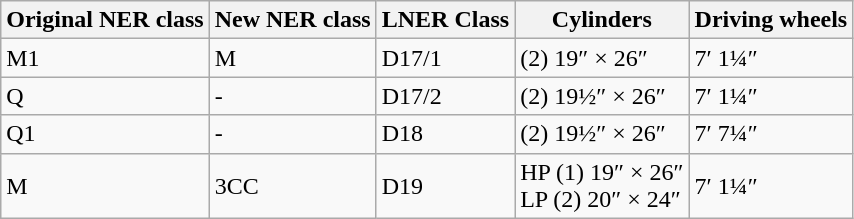<table class="wikitable">
<tr>
<th>Original NER class</th>
<th>New NER class</th>
<th>LNER Class</th>
<th>Cylinders</th>
<th>Driving wheels</th>
</tr>
<tr>
<td>M1</td>
<td>M</td>
<td>D17/1</td>
<td>(2) 19″ × 26″</td>
<td>7′ 1¼″</td>
</tr>
<tr>
<td>Q</td>
<td>-</td>
<td>D17/2</td>
<td>(2) 19½″ × 26″</td>
<td>7′ 1¼″</td>
</tr>
<tr>
<td>Q1</td>
<td>-</td>
<td>D18</td>
<td>(2) 19½″ × 26″</td>
<td>7′ 7¼″</td>
</tr>
<tr>
<td>M</td>
<td>3CC</td>
<td>D19</td>
<td>HP (1) 19″ × 26″ <br> LP (2) 20″ × 24″</td>
<td>7′ 1¼″</td>
</tr>
</table>
